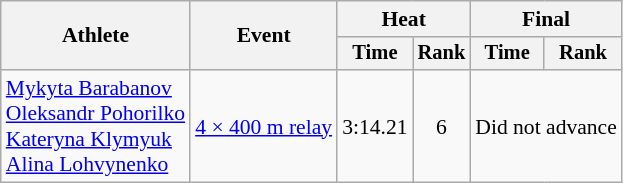<table class=wikitable style=font-size:90%;text-align:center>
<tr>
<th rowspan=2>Athlete</th>
<th rowspan=2>Event</th>
<th colspan=2>Heat</th>
<th colspan=2>Final</th>
</tr>
<tr style=font-size:95%>
<th>Time</th>
<th>Rank</th>
<th>Time</th>
<th>Rank</th>
</tr>
<tr>
<td align=left><a href='#'>Mykyta Barabanov</a><br><a href='#'>Oleksandr Pohorilko</a><br><a href='#'>Kateryna Klymyuk</a><br><a href='#'>Alina Lohvynenko</a></td>
<td align=left><a href='#'>4 × 400 m relay</a></td>
<td>3:14.21</td>
<td>6</td>
<td colspan="2">Did not advance</td>
</tr>
</table>
